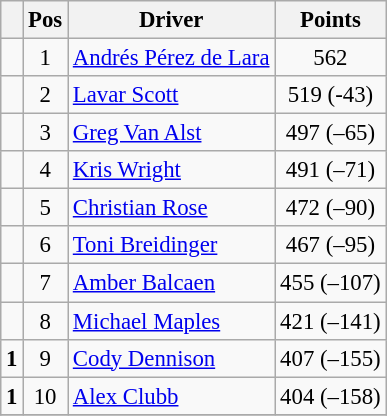<table class="wikitable" style="font-size: 95%;">
<tr>
<th></th>
<th>Pos</th>
<th>Driver</th>
<th>Points</th>
</tr>
<tr>
<td align="left"></td>
<td style="text-align:center;">1</td>
<td><a href='#'>Andrés Pérez de Lara</a></td>
<td style="text-align:center;">562</td>
</tr>
<tr>
<td align="left"></td>
<td style="text-align:center;">2</td>
<td><a href='#'>Lavar Scott</a></td>
<td style="text-align:center;">519 (-43)</td>
</tr>
<tr>
<td align="left"></td>
<td style="text-align:center;">3</td>
<td><a href='#'>Greg Van Alst</a></td>
<td style="text-align:center;">497 (–65)</td>
</tr>
<tr>
<td align="left"></td>
<td style="text-align:center;">4</td>
<td><a href='#'>Kris Wright</a></td>
<td style="text-align:center;">491 (–71)</td>
</tr>
<tr>
<td align="left"></td>
<td style="text-align:center;">5</td>
<td><a href='#'>Christian Rose</a></td>
<td style="text-align:center;">472 (–90)</td>
</tr>
<tr>
<td align="left"></td>
<td style="text-align:center;">6</td>
<td><a href='#'>Toni Breidinger</a></td>
<td style="text-align:center;">467 (–95)</td>
</tr>
<tr>
<td align="left"></td>
<td style="text-align:center;">7</td>
<td><a href='#'>Amber Balcaen</a></td>
<td style="text-align:center;">455 (–107)</td>
</tr>
<tr>
<td align="left"></td>
<td style="text-align:center;">8</td>
<td><a href='#'>Michael Maples</a></td>
<td style="text-align:center;">421 (–141)</td>
</tr>
<tr>
<td align="left"> <strong>1</strong></td>
<td style="text-align:center;">9</td>
<td><a href='#'>Cody Dennison</a></td>
<td style="text-align:center;">407 (–155)</td>
</tr>
<tr>
<td align="left"> <strong>1</strong></td>
<td style="text-align:center;">10</td>
<td><a href='#'>Alex Clubb</a></td>
<td style="text-align:center;">404 (–158)</td>
</tr>
<tr class="sortbottom">
</tr>
</table>
